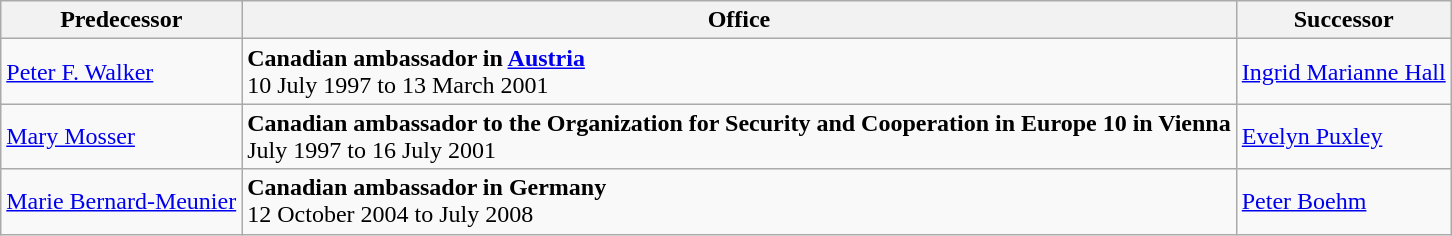<table class="wikitable">
<tr>
<th>Predecessor</th>
<th>Office</th>
<th>Successor</th>
</tr>
<tr>
<td><a href='#'>Peter F. Walker</a></td>
<td><strong>Canadian ambassador in <a href='#'>Austria</a></strong><br>10 July 1997 to 13 March 2001</td>
<td><a href='#'>Ingrid Marianne Hall</a></td>
</tr>
<tr>
<td><a href='#'>Mary Mosser</a></td>
<td><strong>Canadian ambassador to the Organization for Security and Cooperation in Europe 10 in Vienna</strong><br>July 1997 to 16 July 2001</td>
<td><a href='#'>Evelyn Puxley</a></td>
</tr>
<tr>
<td><a href='#'>Marie Bernard-Meunier</a></td>
<td><strong>Canadian ambassador in Germany</strong><br>12 October 2004 to July 2008</td>
<td><a href='#'>Peter Boehm</a></td>
</tr>
</table>
